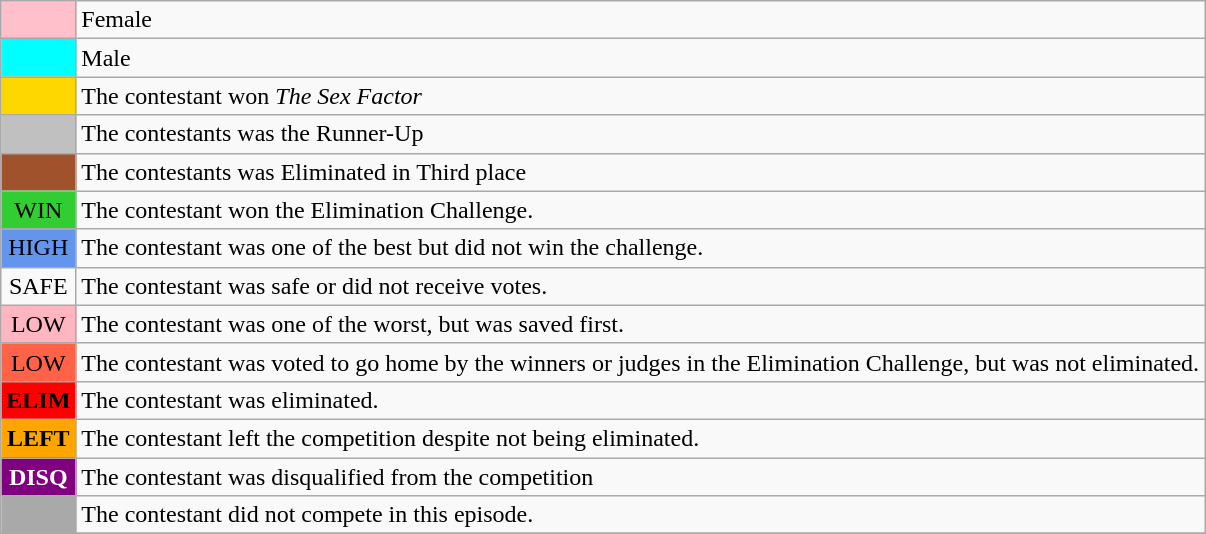<table class="wikitable">
<tr>
<td style="border:1px solid darkgray; text-align:center; background:pink;"></td>
<td>Female</td>
</tr>
<tr>
<td style="border:1px solid darkgray; text-align:center; background:cyan;"></td>
<td>Male</td>
</tr>
<tr>
<td style="border:1px solid darkgray; text-align:center; background:gold;"></td>
<td>The contestant won <em>The Sex Factor</em></td>
</tr>
<tr>
<td style="border:1px solid darkgray; text-align:center; background:silver;"></td>
<td>The contestants was the Runner-Up</td>
</tr>
<tr>
<td style="border:1px solid darkgray; text-align:center; background:sienna;"></td>
<td>The contestants was Eliminated in Third place</td>
</tr>
<tr>
<td style="border:1px solid darkgray; text-align:center; background:limegreen;">WIN</td>
<td>The contestant won the Elimination Challenge.</td>
</tr>
<tr>
<td style="border:1px solid darkgray; text-align:center; background:cornflowerblue;">HIGH</td>
<td>The contestant was one of the best but did not win the challenge.</td>
</tr>
<tr>
<td style="border:1px solid darkgray; text-align:center; ">SAFE</td>
<td>The contestant was safe or did not receive votes.</td>
</tr>
<tr>
<td style="border:1px solid darkgray; text-align:center; background:lightpink;">LOW</td>
<td>The contestant was one of the worst, but was saved first.</td>
</tr>
<tr>
<td style="border:1px solid darkgray; text-align:center; background:tomato;">LOW</td>
<td>The contestant was voted to go home by the winners or judges in the Elimination Challenge, but was not eliminated.</td>
</tr>
<tr>
<td style="border:1px solid darkgray; text-align:center; background:red;"><strong>ELIM</strong></td>
<td>The contestant was eliminated.</td>
</tr>
<tr>
<td style="border:1px solid darkgray; text-align:center; background:orange;"><strong>LEFT</strong></td>
<td>The contestant left the competition despite not being eliminated.</td>
</tr>
<tr>
<td style="border:1px solid darkgray; text-align:center; background:purple;color:white;"><strong>DISQ</strong></td>
<td>The contestant was disqualified from the competition</td>
</tr>
<tr>
<td style="border:1px solid darkgray; text-align:center; background:darkgray"></td>
<td>The contestant did not compete in this episode.</td>
</tr>
<tr>
</tr>
</table>
